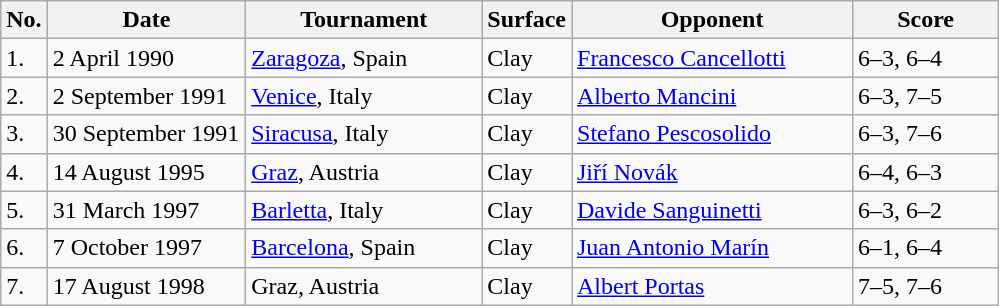<table class="sortable wikitable">
<tr>
<th>No.</th>
<th width=125>Date</th>
<th style="width:150px">Tournament</th>
<th style="width:50px">Surface</th>
<th style="width:180px">Opponent</th>
<th style="width:90px" class="unsortable">Score</th>
</tr>
<tr>
<td>1.</td>
<td>2 April 1990</td>
<td><a href='#'>Zaragoza</a>, Spain</td>
<td>Clay</td>
<td> <a href='#'>Francesco Cancellotti</a></td>
<td>6–3, 6–4</td>
</tr>
<tr>
<td>2.</td>
<td>2 September 1991</td>
<td><a href='#'>Venice</a>, Italy</td>
<td>Clay</td>
<td> <a href='#'>Alberto Mancini</a></td>
<td>6–3, 7–5</td>
</tr>
<tr>
<td>3.</td>
<td>30 September 1991</td>
<td><a href='#'>Siracusa</a>, Italy</td>
<td>Clay</td>
<td> <a href='#'>Stefano Pescosolido</a></td>
<td>6–3, 7–6</td>
</tr>
<tr>
<td>4.</td>
<td>14 August 1995</td>
<td><a href='#'>Graz</a>, Austria</td>
<td>Clay</td>
<td> <a href='#'>Jiří Novák</a></td>
<td>6–4, 6–3</td>
</tr>
<tr>
<td>5.</td>
<td>31 March 1997</td>
<td><a href='#'>Barletta</a>, Italy</td>
<td>Clay</td>
<td> <a href='#'>Davide Sanguinetti</a></td>
<td>6–3, 6–2</td>
</tr>
<tr>
<td>6.</td>
<td>7 October 1997</td>
<td><a href='#'>Barcelona</a>, Spain</td>
<td>Clay</td>
<td> <a href='#'>Juan Antonio Marín</a></td>
<td>6–1, 6–4</td>
</tr>
<tr>
<td>7.</td>
<td>17 August 1998</td>
<td>Graz, Austria</td>
<td>Clay</td>
<td> <a href='#'>Albert Portas</a></td>
<td>7–5, 7–6</td>
</tr>
</table>
